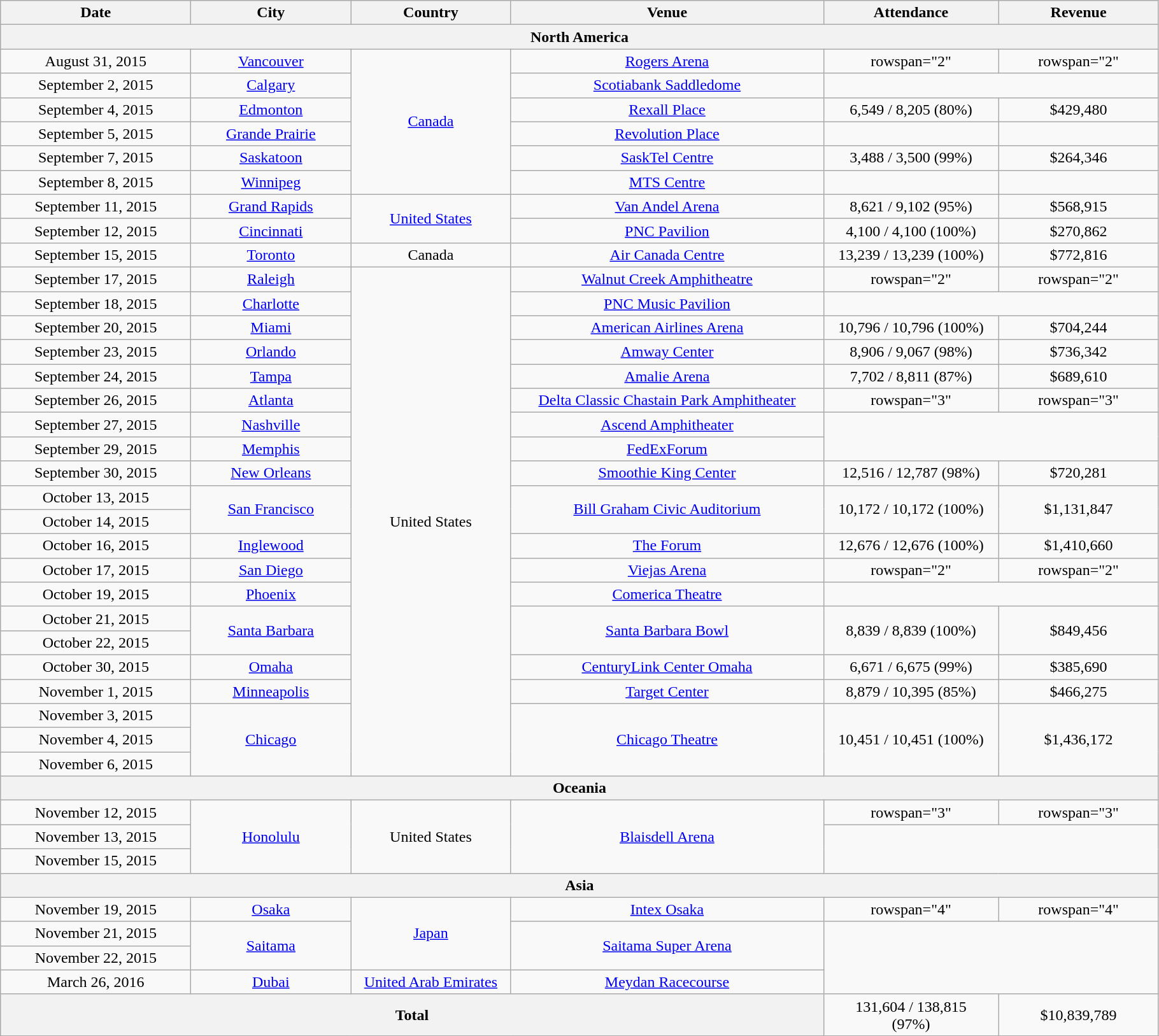<table class="wikitable" style="text-align:center;">
<tr>
<th scope="col" style="width:12em;">Date</th>
<th scope="col" style="width:10em;">City</th>
<th scope="col" style="width:10em;">Country</th>
<th scope="col" style="width:20em;">Venue</th>
<th scope="col" style="width:11em;">Attendance</th>
<th scope="col" style="width:10em;">Revenue</th>
</tr>
<tr>
<th colspan="6">North America</th>
</tr>
<tr>
<td>August 31, 2015</td>
<td><a href='#'>Vancouver</a></td>
<td rowspan="6"><a href='#'>Canada</a></td>
<td><a href='#'>Rogers Arena</a></td>
<td>rowspan="2" </td>
<td>rowspan="2" </td>
</tr>
<tr>
<td>September 2, 2015</td>
<td><a href='#'>Calgary</a></td>
<td><a href='#'>Scotiabank Saddledome</a></td>
</tr>
<tr>
<td>September 4, 2015</td>
<td><a href='#'>Edmonton</a></td>
<td><a href='#'>Rexall Place</a></td>
<td>6,549 / 8,205 (80%)</td>
<td>$429,480</td>
</tr>
<tr>
<td>September 5, 2015</td>
<td><a href='#'>Grande Prairie</a></td>
<td><a href='#'>Revolution Place</a></td>
<td></td>
<td></td>
</tr>
<tr>
<td>September 7, 2015</td>
<td><a href='#'>Saskatoon</a></td>
<td><a href='#'>SaskTel Centre</a></td>
<td>3,488 / 3,500 (99%)</td>
<td>$264,346</td>
</tr>
<tr>
<td>September 8, 2015</td>
<td><a href='#'>Winnipeg</a></td>
<td><a href='#'>MTS Centre</a></td>
<td></td>
<td></td>
</tr>
<tr>
<td>September 11, 2015</td>
<td><a href='#'>Grand Rapids</a></td>
<td rowspan="2"><a href='#'>United States</a></td>
<td><a href='#'>Van Andel Arena</a></td>
<td>8,621 / 9,102 (95%)</td>
<td>$568,915</td>
</tr>
<tr>
<td>September 12, 2015</td>
<td><a href='#'>Cincinnati</a></td>
<td><a href='#'>PNC Pavilion</a></td>
<td>4,100 / 4,100 (100%)</td>
<td>$270,862</td>
</tr>
<tr>
<td>September 15, 2015</td>
<td><a href='#'>Toronto</a></td>
<td>Canada</td>
<td><a href='#'>Air Canada Centre</a></td>
<td>13,239 / 13,239 (100%)</td>
<td>$772,816</td>
</tr>
<tr>
<td>September 17, 2015</td>
<td><a href='#'>Raleigh</a></td>
<td rowspan="21">United States</td>
<td><a href='#'>Walnut Creek Amphitheatre</a></td>
<td>rowspan="2" </td>
<td>rowspan="2" </td>
</tr>
<tr>
<td>September 18, 2015</td>
<td><a href='#'>Charlotte</a></td>
<td><a href='#'>PNC Music Pavilion</a></td>
</tr>
<tr>
<td>September 20, 2015</td>
<td><a href='#'>Miami</a></td>
<td><a href='#'>American Airlines Arena</a></td>
<td>10,796 / 10,796 (100%)</td>
<td>$704,244</td>
</tr>
<tr>
<td>September 23, 2015</td>
<td><a href='#'>Orlando</a></td>
<td><a href='#'>Amway Center</a></td>
<td>8,906 / 9,067 (98%)</td>
<td>$736,342</td>
</tr>
<tr>
<td>September 24, 2015</td>
<td><a href='#'>Tampa</a></td>
<td><a href='#'>Amalie Arena</a></td>
<td>7,702 / 8,811 (87%)</td>
<td>$689,610</td>
</tr>
<tr>
<td>September 26, 2015</td>
<td><a href='#'>Atlanta</a></td>
<td><a href='#'>Delta Classic Chastain Park Amphitheater</a></td>
<td>rowspan="3" </td>
<td>rowspan="3" </td>
</tr>
<tr>
<td>September 27, 2015</td>
<td><a href='#'>Nashville</a></td>
<td><a href='#'>Ascend Amphitheater</a></td>
</tr>
<tr>
<td>September 29, 2015</td>
<td><a href='#'>Memphis</a></td>
<td><a href='#'>FedExForum</a></td>
</tr>
<tr>
<td>September 30, 2015</td>
<td><a href='#'>New Orleans</a></td>
<td><a href='#'>Smoothie King Center</a></td>
<td>12,516 / 12,787 (98%)</td>
<td>$720,281</td>
</tr>
<tr>
<td>October 13, 2015</td>
<td rowspan="2"><a href='#'>San Francisco</a></td>
<td rowspan="2"><a href='#'>Bill Graham Civic Auditorium</a></td>
<td rowspan="2">10,172 / 10,172 (100%)</td>
<td rowspan="2">$1,131,847</td>
</tr>
<tr>
<td>October 14, 2015</td>
</tr>
<tr>
<td>October 16, 2015</td>
<td><a href='#'>Inglewood</a></td>
<td><a href='#'>The Forum</a></td>
<td>12,676 / 12,676 (100%)</td>
<td>$1,410,660</td>
</tr>
<tr>
<td>October 17, 2015</td>
<td><a href='#'>San Diego</a></td>
<td><a href='#'>Viejas Arena</a></td>
<td>rowspan="2" </td>
<td>rowspan="2" </td>
</tr>
<tr>
<td>October 19, 2015</td>
<td><a href='#'>Phoenix</a></td>
<td><a href='#'>Comerica Theatre</a></td>
</tr>
<tr>
<td>October 21, 2015</td>
<td rowspan="2"><a href='#'>Santa Barbara</a></td>
<td rowspan="2"><a href='#'>Santa Barbara Bowl</a></td>
<td rowspan="2">8,839 / 8,839 (100%)</td>
<td rowspan="2">$849,456</td>
</tr>
<tr>
<td>October 22, 2015</td>
</tr>
<tr>
<td>October 30, 2015</td>
<td><a href='#'>Omaha</a></td>
<td><a href='#'>CenturyLink Center Omaha</a></td>
<td>6,671 / 6,675 (99%)</td>
<td>$385,690</td>
</tr>
<tr>
<td>November 1, 2015</td>
<td><a href='#'>Minneapolis</a></td>
<td><a href='#'>Target Center</a></td>
<td>8,879 / 10,395 (85%)</td>
<td>$466,275</td>
</tr>
<tr>
<td>November 3, 2015</td>
<td rowspan="3"><a href='#'>Chicago</a></td>
<td rowspan="3"><a href='#'>Chicago Theatre</a></td>
<td rowspan="3">10,451 / 10,451 (100%)</td>
<td rowspan="3">$1,436,172</td>
</tr>
<tr>
<td>November 4, 2015</td>
</tr>
<tr>
<td>November 6, 2015</td>
</tr>
<tr>
<th colspan="6">Oceania</th>
</tr>
<tr>
<td>November 12, 2015</td>
<td rowspan="3"><a href='#'>Honolulu</a></td>
<td rowspan="3">United States</td>
<td rowspan="3"><a href='#'>Blaisdell Arena</a></td>
<td>rowspan="3" </td>
<td>rowspan="3" </td>
</tr>
<tr>
<td>November 13, 2015</td>
</tr>
<tr>
<td>November 15, 2015</td>
</tr>
<tr>
<th colspan="6">Asia</th>
</tr>
<tr>
<td>November 19, 2015</td>
<td><a href='#'>Osaka</a></td>
<td rowspan="3"><a href='#'>Japan</a></td>
<td><a href='#'>Intex Osaka</a></td>
<td>rowspan="4" </td>
<td>rowspan="4" </td>
</tr>
<tr>
<td>November 21, 2015</td>
<td rowspan="2"><a href='#'>Saitama</a></td>
<td rowspan="2"><a href='#'>Saitama Super Arena</a></td>
</tr>
<tr>
<td>November 22, 2015</td>
</tr>
<tr>
<td>March 26, 2016</td>
<td><a href='#'>Dubai</a></td>
<td><a href='#'>United Arab Emirates</a></td>
<td><a href='#'>Meydan Racecourse</a></td>
</tr>
<tr>
<th colspan="4">Total</th>
<td>131,604 / 138,815<br>(97%)</td>
<td>$10,839,789</td>
</tr>
<tr>
</tr>
</table>
